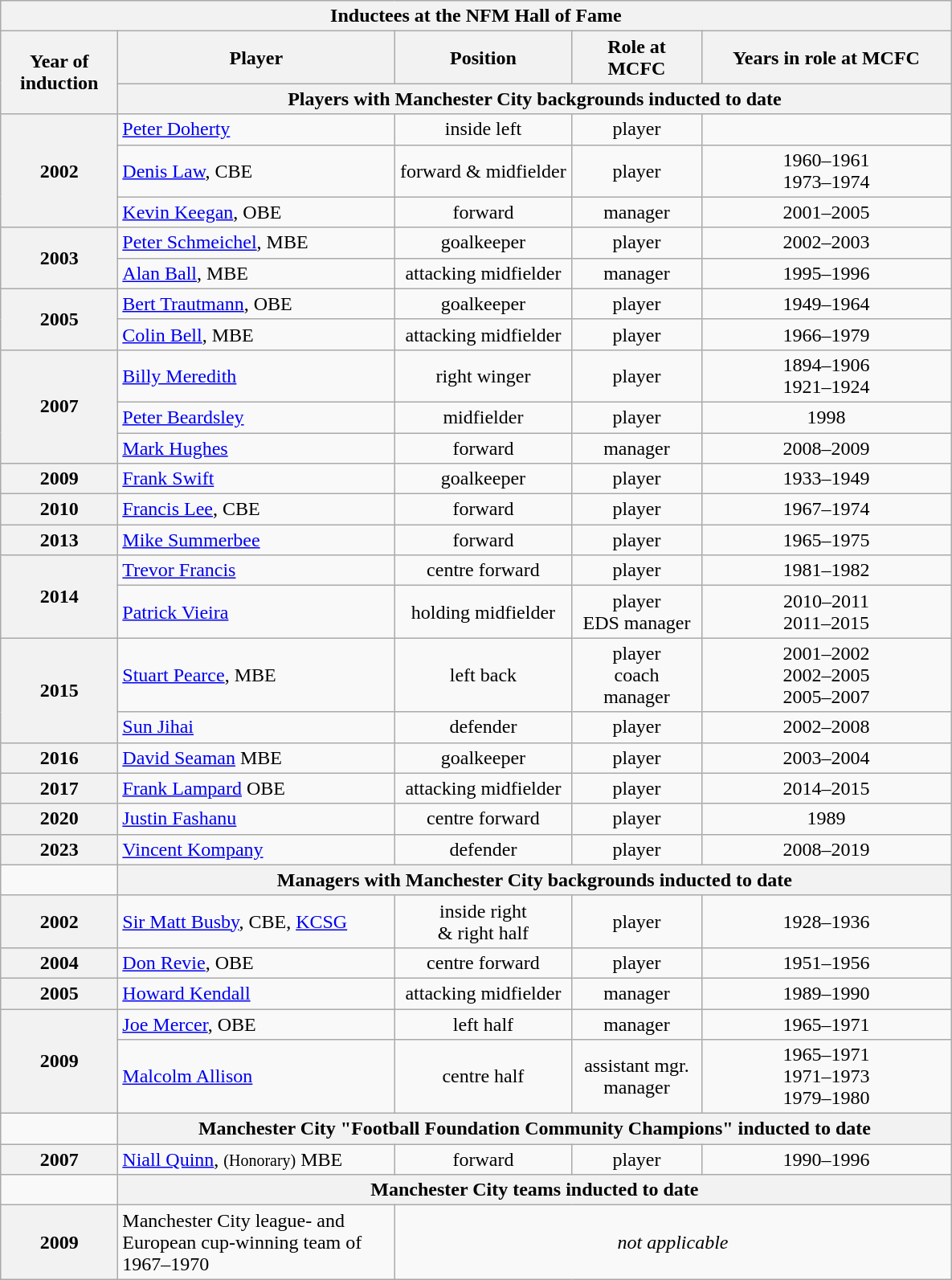<table class="wikitable collapsible uncollapsed" style="text-align:center">
<tr>
<th colspan="5" style="width:194px;">Inductees at the NFM Hall of Fame</th>
</tr>
<tr>
<th rowspan="2" style="width:70px;">Year of induction</th>
<th style="width:222px;">Player</th>
<th style="width:140px;">Position</th>
<th style="width:100px;">Role at MCFC</th>
<th style="width:200px;">Years in role at MCFC</th>
</tr>
<tr>
<th colspan="4">Players with Manchester City backgrounds inducted to date</th>
</tr>
<tr>
<th rowspan="3">2002</th>
<td style="text-align:left;"> <a href='#'>Peter Doherty</a></td>
<td>inside left</td>
<td>player</td>
<td></td>
</tr>
<tr>
<td style="text-align:left;"> <a href='#'>Denis Law</a>, CBE</td>
<td>forward & midfielder</td>
<td>player</td>
<td>1960–1961<br>1973–1974</td>
</tr>
<tr>
<td style="text-align:left;"> <a href='#'>Kevin Keegan</a>, OBE</td>
<td>forward</td>
<td>manager</td>
<td>2001–2005</td>
</tr>
<tr>
<th rowspan="2">2003</th>
<td style="text-align:left;"> <a href='#'>Peter Schmeichel</a>, MBE</td>
<td>goalkeeper</td>
<td>player</td>
<td>2002–2003</td>
</tr>
<tr>
<td style="text-align:left;"> <a href='#'>Alan Ball</a>, MBE</td>
<td>attacking midfielder</td>
<td>manager</td>
<td>1995–1996</td>
</tr>
<tr>
<th rowspan="2">2005</th>
<td style="text-align:left;"> <a href='#'>Bert Trautmann</a>, OBE</td>
<td>goalkeeper</td>
<td>player</td>
<td>1949–1964</td>
</tr>
<tr>
<td style="text-align:left;"> <a href='#'>Colin Bell</a>, MBE</td>
<td>attacking midfielder</td>
<td>player</td>
<td>1966–1979</td>
</tr>
<tr>
<th rowspan="3">2007</th>
<td style="text-align:left;"> <a href='#'>Billy Meredith</a></td>
<td>right winger</td>
<td>player</td>
<td>1894–1906<br>1921–1924</td>
</tr>
<tr>
<td style="text-align:left;"> <a href='#'>Peter Beardsley</a></td>
<td>midfielder</td>
<td>player</td>
<td>1998</td>
</tr>
<tr>
<td style="text-align:left;"> <a href='#'>Mark Hughes</a></td>
<td>forward</td>
<td>manager</td>
<td>2008–2009</td>
</tr>
<tr>
<th>2009</th>
<td style="text-align:left;"> <a href='#'>Frank Swift</a></td>
<td>goalkeeper</td>
<td>player</td>
<td>1933–1949</td>
</tr>
<tr>
<th>2010</th>
<td style="text-align:left;"> <a href='#'>Francis Lee</a>, CBE</td>
<td>forward</td>
<td>player</td>
<td>1967–1974</td>
</tr>
<tr>
<th>2013</th>
<td style="text-align:left;"> <a href='#'>Mike Summerbee</a></td>
<td>forward</td>
<td>player</td>
<td>1965–1975</td>
</tr>
<tr>
<th rowspan="2">2014</th>
<td style="text-align:left;"> <a href='#'>Trevor Francis</a></td>
<td>centre forward</td>
<td>player</td>
<td>1981–1982</td>
</tr>
<tr>
<td style="text-align:left;"> <a href='#'>Patrick Vieira</a></td>
<td>holding midfielder</td>
<td>player <br> EDS manager</td>
<td>2010–2011 <br> 2011–2015</td>
</tr>
<tr>
<th rowspan="2">2015</th>
<td style="text-align:left;"> <a href='#'>Stuart Pearce</a>, MBE</td>
<td>left back</td>
<td>player <br> coach <br> manager</td>
<td>2001–2002 <br> 2002–2005 <br> 2005–2007</td>
</tr>
<tr>
<td style="text-align:left;"> <a href='#'>Sun Jihai</a></td>
<td>defender</td>
<td>player</td>
<td>2002–2008</td>
</tr>
<tr>
<th>2016</th>
<td style="text-align:left;"> <a href='#'>David Seaman</a> MBE</td>
<td>goalkeeper</td>
<td>player</td>
<td>2003–2004</td>
</tr>
<tr>
<th>2017</th>
<td style="text-align:left;"> <a href='#'>Frank Lampard</a> OBE</td>
<td>attacking midfielder</td>
<td>player</td>
<td>2014–2015</td>
</tr>
<tr>
<th>2020</th>
<td style="text-align:left;"> <a href='#'>Justin Fashanu</a></td>
<td>centre forward</td>
<td>player</td>
<td>1989</td>
</tr>
<tr>
<th>2023</th>
<td style="text-align:left;"> <a href='#'>Vincent Kompany</a></td>
<td>defender</td>
<td>player</td>
<td>2008–2019</td>
</tr>
<tr>
<td style="width:90px;"></td>
<th colspan="4">Managers with Manchester City backgrounds inducted to date</th>
</tr>
<tr>
<th>2002</th>
<td style="text-align:left;"> <a href='#'>Sir Matt Busby</a>, CBE, <a href='#'>KCSG</a></td>
<td>inside right <br> & right half</td>
<td>player</td>
<td>1928–1936</td>
</tr>
<tr>
<th>2004</th>
<td style="text-align:left;"> <a href='#'>Don Revie</a>, OBE</td>
<td>centre forward</td>
<td>player</td>
<td>1951–1956</td>
</tr>
<tr>
<th>2005</th>
<td style="text-align:left;"> <a href='#'>Howard Kendall</a></td>
<td>attacking midfielder</td>
<td>manager</td>
<td>1989–1990</td>
</tr>
<tr>
<th rowspan="2">2009</th>
<td style="text-align:left;"> <a href='#'>Joe Mercer</a>, OBE</td>
<td>left half</td>
<td>manager</td>
<td>1965–1971</td>
</tr>
<tr>
<td style="text-align:left;"> <a href='#'>Malcolm Allison</a></td>
<td>centre half</td>
<td>assistant mgr. <br> manager</td>
<td>1965–1971 <br> 1971–1973<br>1979–1980</td>
</tr>
<tr>
<td style="width:90px;"></td>
<th colspan="4">Manchester City "Football Foundation Community Champions" inducted to date</th>
</tr>
<tr>
<th>2007</th>
<td style="text-align:left;"> <a href='#'>Niall Quinn</a>, <small>(Honorary)</small> MBE</td>
<td>forward</td>
<td>player</td>
<td>1990–1996</td>
</tr>
<tr>
<td style="width:90px;"></td>
<th colspan="4">Manchester City teams inducted to date</th>
</tr>
<tr>
<th>2009</th>
<td style="text-align:left;"> Manchester City league- and European cup-winning team of 1967–1970</td>
<td colspan="3"><em>not applicable</em></td>
</tr>
</table>
